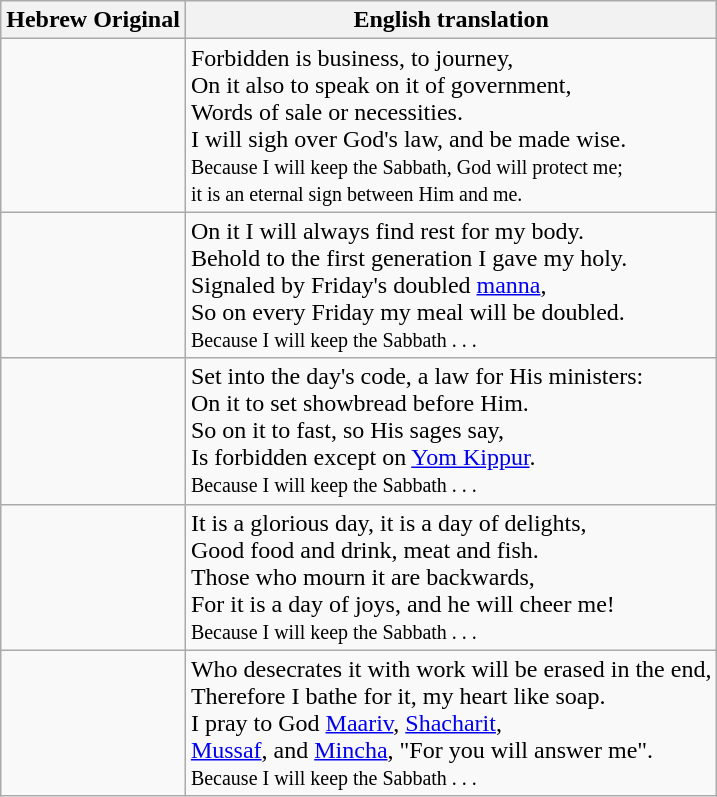<table class="wikitable">
<tr>
<th>Hebrew Original</th>
<th>English translation</th>
</tr>
<tr>
<td></td>
<td>Forbidden is business, to journey,<br>On it also to speak on it of government,<br>Words of sale or necessities.<br>I will sigh over God's law, and be made wise.<br><small>Because I will keep the Sabbath, God will protect me;</small><br><small>it is an eternal sign between Him and me.</small></td>
</tr>
<tr>
<td></td>
<td>On it I will always find rest for my body.<br>Behold to the first generation I gave my holy.<br>Signaled by Friday's doubled <a href='#'>manna</a>,<br>So on every Friday my meal will be doubled.<br><small>Because I will keep the Sabbath . . .</small></td>
</tr>
<tr>
<td></td>
<td>Set into the day's code, a law for His ministers:<br>On it to set showbread before Him.<br>So on it to fast, so His sages say,<br>Is forbidden except on <a href='#'>Yom Kippur</a>.<br><small>Because I will keep the Sabbath . . .</small></td>
</tr>
<tr>
<td></td>
<td>It is a glorious day, it is a day of delights,<br>Good food and drink, meat and fish.<br>Those who mourn it are backwards,<br>For it is a day of joys, and he will cheer me!<br><small>Because I will keep the Sabbath . . .</small></td>
</tr>
<tr>
<td></td>
<td>Who desecrates it with work will be erased in the end,<br>Therefore I bathe for it, my heart like soap.<br>I pray to God <a href='#'>Maariv</a>, <a href='#'>Shacharit</a>,<br><a href='#'>Mussaf</a>, and <a href='#'>Mincha</a>, "For you will answer me".<br><small>Because I will keep the Sabbath . . .</small></td>
</tr>
</table>
